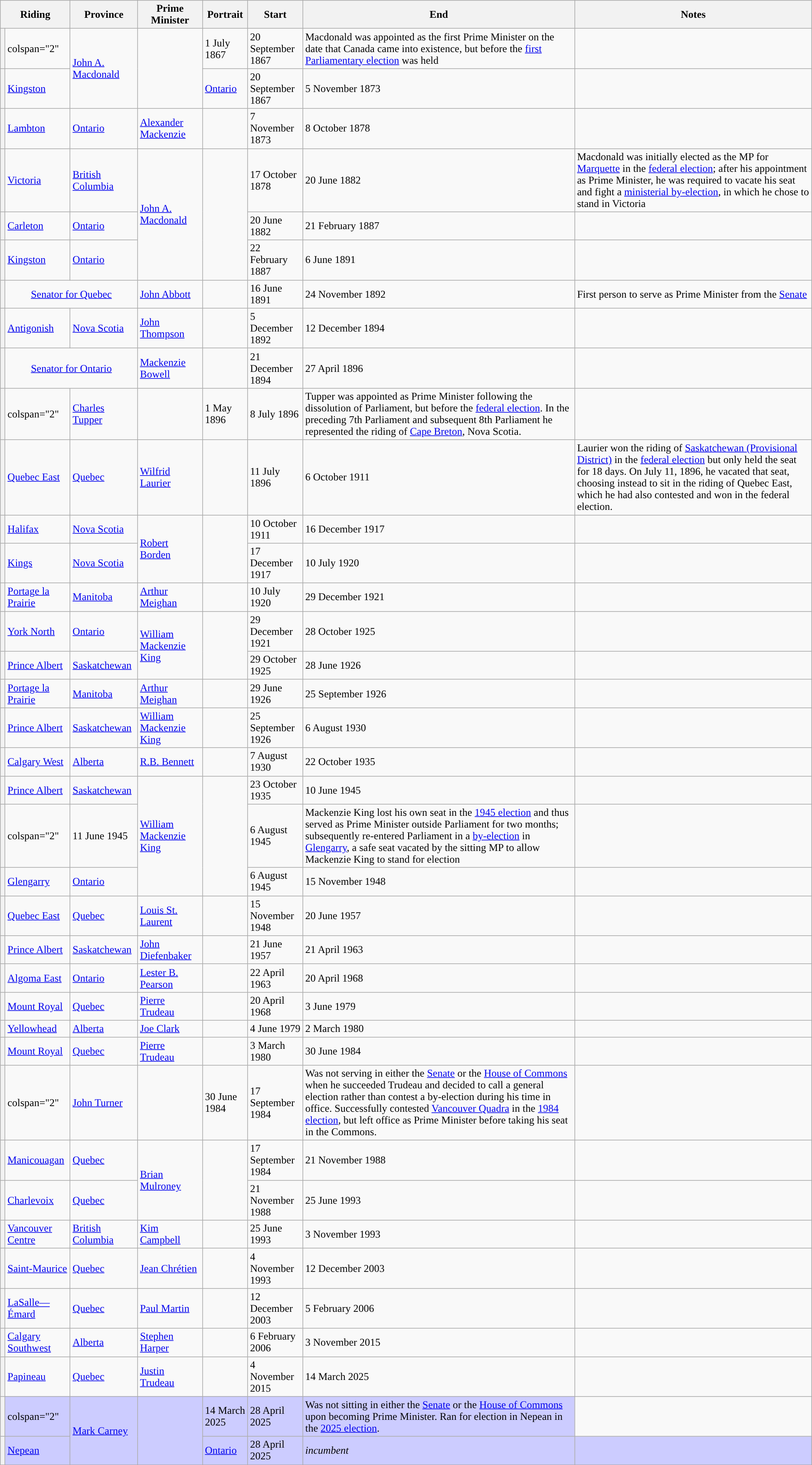<table class="wikitable sortable sticky-header-multi" style=text-align:center" style="margin:1em auto;">
<tr>
<th colspan="2">Riding</th>
<th>Province</th>
<th>Prime Minister</th>
<th class="unsortable">Portrait</th>
<th data-sort-type="date">Start</th>
<th data-sort-type="date">End</th>
<th class="unsortable">Notes</th>
</tr>
<tr>
<th style="background-color: "></th>
<td>colspan="2" </td>
<td rowspan=2><a href='#'>John A. Macdonald</a></td>
<td rowspan=2></td>
<td>1 July 1867</td>
<td>20 September 1867</td>
<td>Macdonald was appointed as the first Prime Minister on the date that Canada came into existence, but before the <a href='#'>first Parliamentary election</a> was held</td>
</tr>
<tr>
<th style="background-color: "></th>
<td><a href='#'>Kingston</a></td>
<td> <a href='#'>Ontario</a></td>
<td>20 September 1867</td>
<td>5 November 1873</td>
<td></td>
</tr>
<tr>
<th style="background-color: "></th>
<td><a href='#'>Lambton</a></td>
<td> <a href='#'>Ontario</a></td>
<td><a href='#'>Alexander Mackenzie</a></td>
<td></td>
<td>7 November 1873</td>
<td>8 October 1878</td>
<td></td>
</tr>
<tr>
<th style="background-color: "></th>
<td><a href='#'>Victoria</a></td>
<td> <a href='#'>British Columbia</a></td>
<td rowspan=3><a href='#'>John A. Macdonald</a></td>
<td rowspan=3></td>
<td>17 October 1878</td>
<td>20 June 1882</td>
<td>Macdonald was initially elected as the MP for <a href='#'>Marquette</a> in the <a href='#'>federal election</a>; after his appointment as Prime Minister, he was required to vacate his seat and fight a <a href='#'>ministerial by-election</a>, in which he chose to stand in Victoria</td>
</tr>
<tr>
<th style="background-color: "></th>
<td><a href='#'>Carleton</a></td>
<td> <a href='#'>Ontario</a></td>
<td>20 June 1882</td>
<td>21 February 1887</td>
<td></td>
</tr>
<tr>
<th style="background-color: "></th>
<td><a href='#'>Kingston</a></td>
<td> <a href='#'>Ontario</a></td>
<td>22 February 1887</td>
<td>6 June 1891</td>
<td></td>
</tr>
<tr>
<th style="background-color: "></th>
<td colspan=2 align=center> <a href='#'>Senator for Quebec</a></td>
<td><a href='#'>John Abbott</a></td>
<td></td>
<td>16 June 1891</td>
<td>24 November 1892</td>
<td>First person to serve as Prime Minister from the <a href='#'>Senate</a></td>
</tr>
<tr>
<th style="background-color: "></th>
<td><a href='#'>Antigonish</a></td>
<td> <a href='#'>Nova Scotia</a></td>
<td><a href='#'>John Thompson</a></td>
<td></td>
<td>5 December 1892</td>
<td>12 December 1894</td>
<td></td>
</tr>
<tr>
<th style="background-color: "></th>
<td colspan=2 align=center> <a href='#'>Senator for Ontario</a></td>
<td><a href='#'>Mackenzie Bowell</a></td>
<td></td>
<td>21 December 1894</td>
<td>27 April 1896</td>
<td></td>
</tr>
<tr>
<th style="background-color: "></th>
<td>colspan="2" </td>
<td><a href='#'>Charles Tupper</a></td>
<td></td>
<td>1 May 1896</td>
<td>8 July 1896</td>
<td>Tupper was appointed as Prime Minister following the dissolution of Parliament, but before the <a href='#'>federal election</a>. In the preceding 7th Parliament and subsequent 8th Parliament he represented the riding of <a href='#'>Cape Breton</a>, Nova Scotia.</td>
</tr>
<tr>
<th style="background-color: "></th>
<td><a href='#'>Quebec East</a></td>
<td> <a href='#'>Quebec</a></td>
<td><a href='#'>Wilfrid Laurier</a></td>
<td></td>
<td>11 July 1896</td>
<td>6 October 1911</td>
<td>Laurier won the riding of <a href='#'>Saskatchewan (Provisional District)</a> in the <a href='#'>federal election</a> but only held the seat for 18 days. On July 11, 1896, he vacated that seat, choosing instead to sit in the riding of Quebec East, which he had also contested and won in the federal election.</td>
</tr>
<tr>
<th style="background-color: "></th>
<td><a href='#'>Halifax</a></td>
<td> <a href='#'>Nova Scotia</a></td>
<td rowspan=2><a href='#'>Robert Borden</a></td>
<td rowspan=2></td>
<td>10 October 1911</td>
<td>16 December 1917</td>
<td></td>
</tr>
<tr>
<th style="background-color: "></th>
<td><a href='#'>Kings</a></td>
<td> <a href='#'>Nova Scotia</a></td>
<td>17 December 1917</td>
<td>10 July 1920</td>
<td></td>
</tr>
<tr>
<th style="background-color: "></th>
<td><a href='#'>Portage la Prairie</a></td>
<td> <a href='#'>Manitoba</a></td>
<td><a href='#'>Arthur Meighan</a></td>
<td></td>
<td>10 July 1920</td>
<td>29 December 1921</td>
<td></td>
</tr>
<tr>
<th style="background-color: "></th>
<td><a href='#'>York North</a></td>
<td> <a href='#'>Ontario</a></td>
<td rowspan=2><a href='#'>William Mackenzie King</a></td>
<td Rowspan=2></td>
<td>29 December 1921</td>
<td>28 October 1925</td>
<td></td>
</tr>
<tr>
<th style="background-color: "></th>
<td><a href='#'>Prince Albert</a></td>
<td> <a href='#'>Saskatchewan</a></td>
<td>29 October 1925</td>
<td>28 June 1926</td>
<td></td>
</tr>
<tr>
<th style="background-color: "></th>
<td><a href='#'>Portage la Prairie</a></td>
<td> <a href='#'>Manitoba</a></td>
<td><a href='#'>Arthur Meighan</a></td>
<td></td>
<td>29 June 1926</td>
<td>25 September 1926</td>
<td></td>
</tr>
<tr>
<th style="background-color: "></th>
<td><a href='#'>Prince Albert</a></td>
<td> <a href='#'>Saskatchewan</a></td>
<td><a href='#'>William Mackenzie King</a></td>
<td></td>
<td>25 September 1926</td>
<td>6 August 1930</td>
<td></td>
</tr>
<tr>
<th style="background-color: "></th>
<td><a href='#'>Calgary West</a></td>
<td> <a href='#'>Alberta</a></td>
<td><a href='#'>R.B. Bennett</a></td>
<td></td>
<td>7 August 1930</td>
<td>22 October 1935</td>
<td></td>
</tr>
<tr>
<th style="background-color: "></th>
<td><a href='#'>Prince Albert</a></td>
<td> <a href='#'>Saskatchewan</a></td>
<td rowspan=3><a href='#'>William Mackenzie King</a></td>
<td Rowspan=3></td>
<td>23 October 1935</td>
<td>10 June 1945</td>
<td></td>
</tr>
<tr>
<th style="background-color: "></th>
<td>colspan="2" </td>
<td>11 June 1945</td>
<td>6 August 1945</td>
<td>Mackenzie King lost his own seat in the <a href='#'>1945 election</a> and thus served as Prime Minister outside Parliament for two months; subsequently re-entered Parliament in a <a href='#'>by-election</a> in <a href='#'>Glengarry</a>, a safe seat vacated by the sitting MP to allow Mackenzie King to stand for election</td>
</tr>
<tr>
<th style="background-color: "></th>
<td><a href='#'>Glengarry</a></td>
<td> <a href='#'>Ontario</a></td>
<td>6 August 1945</td>
<td>15 November 1948</td>
<td></td>
</tr>
<tr>
<th style="background-color: "></th>
<td><a href='#'>Quebec East</a></td>
<td> <a href='#'>Quebec</a></td>
<td><a href='#'>Louis St. Laurent</a></td>
<td></td>
<td>15 November 1948</td>
<td>20 June 1957</td>
<td></td>
</tr>
<tr>
<th style="background-color: "></th>
<td><a href='#'>Prince Albert</a></td>
<td> <a href='#'>Saskatchewan</a></td>
<td><a href='#'>John Diefenbaker</a></td>
<td></td>
<td>21 June 1957</td>
<td>21 April 1963</td>
<td></td>
</tr>
<tr>
<th style="background-color: "></th>
<td><a href='#'>Algoma East</a></td>
<td> <a href='#'>Ontario</a></td>
<td><a href='#'>Lester B. Pearson</a></td>
<td></td>
<td>22 April 1963</td>
<td>20 April 1968</td>
<td></td>
</tr>
<tr>
<th style="background-color: "></th>
<td><a href='#'>Mount Royal</a></td>
<td> <a href='#'>Quebec</a></td>
<td><a href='#'>Pierre Trudeau</a></td>
<td></td>
<td>20 April 1968</td>
<td>3 June 1979</td>
<td></td>
</tr>
<tr>
<th style="background-color: "></th>
<td><a href='#'>Yellowhead</a></td>
<td> <a href='#'>Alberta</a></td>
<td><a href='#'>Joe Clark</a></td>
<td></td>
<td>4 June 1979</td>
<td>2 March 1980</td>
<td></td>
</tr>
<tr>
<th style="background-color: "></th>
<td><a href='#'>Mount Royal</a></td>
<td> <a href='#'>Quebec</a></td>
<td><a href='#'>Pierre Trudeau</a></td>
<td></td>
<td>3 March 1980</td>
<td>30 June 1984</td>
<td></td>
</tr>
<tr>
<th style="background-color: "></th>
<td>colspan="2" </td>
<td><a href='#'>John Turner</a></td>
<td></td>
<td>30 June 1984</td>
<td>17 September 1984</td>
<td>Was not serving in either the <a href='#'>Senate</a> or the <a href='#'>House of Commons</a> when he succeeded Trudeau and decided to call a general election rather than contest a by-election during his time in office. Successfully contested <a href='#'>Vancouver Quadra</a> in the <a href='#'>1984 election</a>, but left office as Prime Minister before taking his seat in the Commons.</td>
</tr>
<tr>
<th style="background-color: "></th>
<td><a href='#'>Manicouagan</a></td>
<td> <a href='#'>Quebec</a></td>
<td rowspan=2><a href='#'>Brian Mulroney</a></td>
<td rowspan=2></td>
<td>17 September 1984</td>
<td>21 November 1988</td>
<td></td>
</tr>
<tr>
<th style="background-color: "></th>
<td><a href='#'>Charlevoix</a></td>
<td> <a href='#'>Quebec</a></td>
<td>21 November 1988</td>
<td>25 June 1993</td>
<td></td>
</tr>
<tr>
<th style="background-color: "></th>
<td><a href='#'>Vancouver Centre</a></td>
<td> <a href='#'>British Columbia</a></td>
<td><a href='#'>Kim Campbell</a></td>
<td></td>
<td>25 June 1993</td>
<td>3 November 1993</td>
<td></td>
</tr>
<tr>
<th style="background-color: "></th>
<td><a href='#'>Saint-Maurice</a></td>
<td> <a href='#'>Quebec</a></td>
<td><a href='#'>Jean Chrétien</a></td>
<td></td>
<td>4 November 1993</td>
<td>12 December 2003</td>
<td></td>
</tr>
<tr>
<th style="background-color: "></th>
<td><a href='#'>LaSalle—Émard</a></td>
<td> <a href='#'>Quebec</a></td>
<td><a href='#'>Paul Martin</a></td>
<td></td>
<td>12 December 2003</td>
<td>5 February 2006</td>
<td></td>
</tr>
<tr>
<th style="background-color: "></th>
<td><a href='#'>Calgary Southwest</a></td>
<td> <a href='#'>Alberta</a></td>
<td><a href='#'>Stephen Harper</a></td>
<td></td>
<td>6 February 2006</td>
<td>3 November 2015</td>
<td></td>
</tr>
<tr>
<th style="background-color: "></th>
<td><a href='#'>Papineau</a></td>
<td> <a href='#'>Quebec</a></td>
<td><a href='#'>Justin Trudeau</a></td>
<td></td>
<td>4 November 2015</td>
<td>14 March 2025</td>
<td></td>
</tr>
<tr style="text-align: left; background: #CCCCFF;">
<th style="background-color: "></th>
<td>colspan="2" </td>
<td rowspan=2><a href='#'>Mark Carney</a></td>
<td rowspan=2></td>
<td>14 March 2025</td>
<td>28 April 2025</td>
<td>Was not sitting in either the <a href='#'>Senate</a> or the <a href='#'>House of Commons</a> upon becoming Prime Minister. Ran for election in Nepean in the <a href='#'>2025 election</a>.</td>
</tr>
<tr style="text-align: left; background: #CCCCFF;">
<th style="background-color: "></th>
<td><a href='#'>Nepean</a></td>
<td> <a href='#'>Ontario</a></td>
<td>28 April 2025</td>
<td><em>incumbent</em></td>
<td></td>
</tr>
</table>
